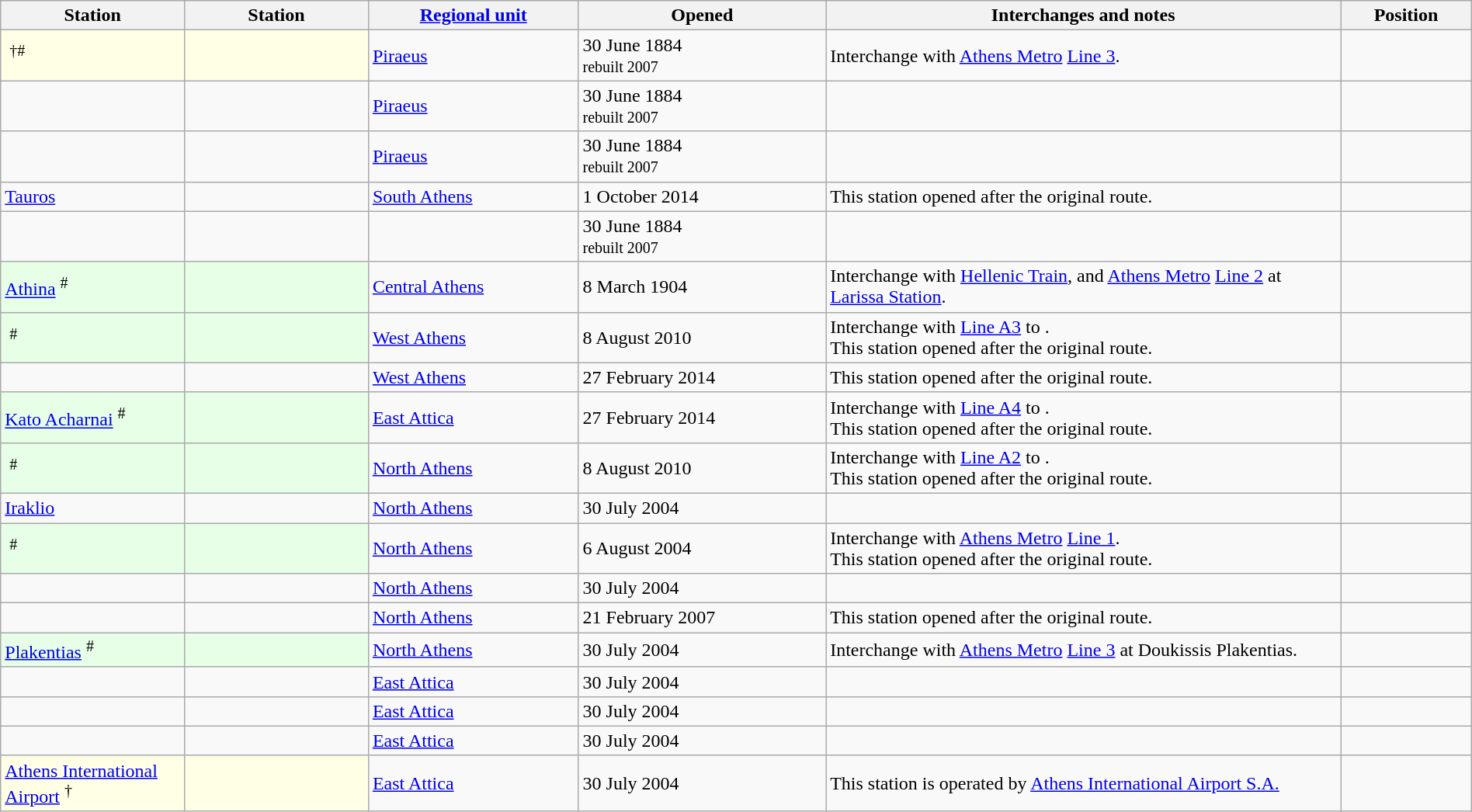<table class="wikitable sortable" style="width:100%">
<tr>
<th style="min-width:105px;width:12.5%">Station<br></th>
<th style="min-width:105px;width:12.5%">Station<br></th>
<th><a href='#'>Regional unit</a></th>
<th data-sort-type="date">Opened</th>
<th style="width:35%" class="unsortable">Interchanges and notes</th>
<th style="width:105px" class="unsortable">Position</th>
</tr>
<tr>
<td style="background-color:#FFFFE6"> <sup>†#</sup></td>
<td style="background-color:#FFFFE6"></td>
<td><a href='#'>Piraeus</a></td>
<td>30 June 1884<br><small>rebuilt 2007</small></td>
<td>Interchange with <a href='#'>Athens Metro</a> <a href='#'>Line 3</a>.</td>
<td></td>
</tr>
<tr>
<td></td>
<td></td>
<td><a href='#'>Piraeus</a></td>
<td>30 June 1884<br><small>rebuilt 2007</small></td>
<td></td>
<td></td>
</tr>
<tr>
<td></td>
<td></td>
<td><a href='#'>Piraeus</a></td>
<td>30 June 1884<br><small>rebuilt 2007</small></td>
<td></td>
<td></td>
</tr>
<tr>
<td><a href='#'>Tauros</a></td>
<td></td>
<td><a href='#'>South Athens</a></td>
<td>1 October 2014</td>
<td>This station opened after the original route.</td>
<td></td>
</tr>
<tr>
<td></td>
<td></td>
<td></td>
<td>30 June 1884<br><small>rebuilt 2007</small></td>
<td></td>
<td></td>
</tr>
<tr>
<td style="background-color:#E6FFE6"><a href='#'>Athina</a> <sup>#</sup></td>
<td style="background-color:#E6FFE6"></td>
<td><a href='#'>Central Athens</a></td>
<td>8 March 1904</td>
<td>Interchange with <a href='#'>Hellenic Train</a>, and <a href='#'>Athens Metro</a> <a href='#'>Line 2</a> at <a href='#'>Larissa Station</a>.</td>
<td></td>
</tr>
<tr>
<td style="background-color:#E6FFE6"> <sup>#</sup></td>
<td style="background-color:#E6FFE6"></td>
<td><a href='#'>West Athens</a></td>
<td>8 August 2010</td>
<td>Interchange with <a href='#'>Line A3</a> to .<br>This station opened after the original route.</td>
<td></td>
</tr>
<tr>
<td></td>
<td></td>
<td><a href='#'>West Athens</a></td>
<td>27 February 2014</td>
<td>This station opened after the original route.</td>
<td></td>
</tr>
<tr>
<td style="background-color:#E6FFE6"><a href='#'>Kato Acharnai</a> <sup>#</sup></td>
<td style="background-color:#E6FFE6"></td>
<td><a href='#'>East Attica</a></td>
<td>27 February 2014</td>
<td>Interchange with <a href='#'>Line A4</a> to .<br>This station opened after the original route.</td>
<td></td>
</tr>
<tr>
<td style="background-color:#E6FFE6"> <sup>#</sup></td>
<td style="background-color:#E6FFE6"></td>
<td><a href='#'>North Athens</a></td>
<td>8 August 2010</td>
<td>Interchange with <a href='#'>Line A2</a> to .<br>This station opened after the original route.</td>
<td></td>
</tr>
<tr>
<td><a href='#'>Iraklio</a></td>
<td></td>
<td><a href='#'>North Athens</a></td>
<td>30 July 2004</td>
<td></td>
<td></td>
</tr>
<tr>
<td style="background-color:#E6FFE6"> <sup>#</sup></td>
<td style="background-color:#E6FFE6"></td>
<td><a href='#'>North Athens</a></td>
<td>6 August 2004</td>
<td>Interchange with <a href='#'>Athens Metro</a> <a href='#'>Line 1</a>.<br>This station opened after the original route.</td>
<td></td>
</tr>
<tr>
<td></td>
<td></td>
<td><a href='#'>North Athens</a></td>
<td>30 July 2004</td>
<td></td>
<td></td>
</tr>
<tr>
<td></td>
<td></td>
<td><a href='#'>North Athens</a></td>
<td>21 February 2007</td>
<td>This station opened after the original route.</td>
<td></td>
</tr>
<tr>
<td style="background-color:#E6FFE6"><a href='#'>Plakentias</a> <sup>#</sup></td>
<td style="background-color:#E6FFE6"></td>
<td><a href='#'>North Athens</a></td>
<td>30 July 2004</td>
<td>Interchange with <a href='#'>Athens Metro</a> <a href='#'>Line 3</a> at Doukissis Plakentias.</td>
<td></td>
</tr>
<tr>
<td></td>
<td></td>
<td><a href='#'>East Attica</a></td>
<td>30 July 2004</td>
<td></td>
<td></td>
</tr>
<tr>
<td></td>
<td></td>
<td><a href='#'>East Attica</a></td>
<td>30 July 2004</td>
<td></td>
<td></td>
</tr>
<tr>
<td></td>
<td></td>
<td><a href='#'>East Attica</a></td>
<td>30 July 2004</td>
<td></td>
<td></td>
</tr>
<tr>
<td style="background-color:#FFFFE6"><a href='#'>Athens International Airport</a> <sup>†</sup></td>
<td style="background-color:#FFFFE6"></td>
<td><a href='#'>East Attica</a></td>
<td>30 July 2004</td>
<td>This station is operated by <a href='#'>Athens International Airport S.A.</a></td>
<td></td>
</tr>
</table>
